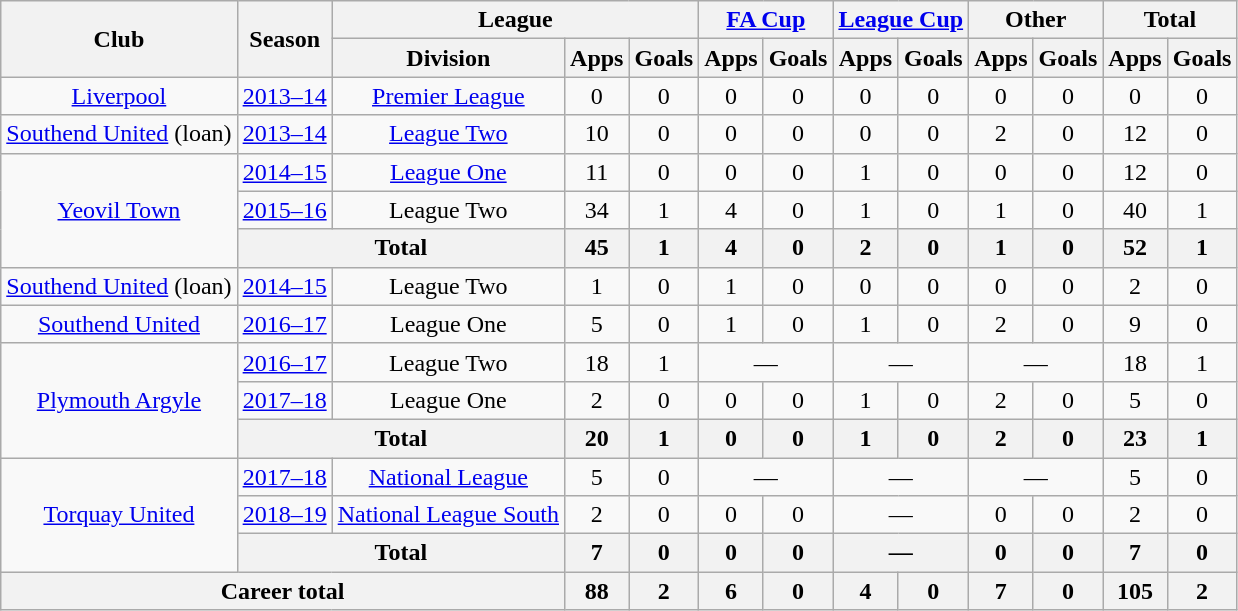<table class="wikitable" style="text-align: center;">
<tr>
<th rowspan="2">Club</th>
<th rowspan="2">Season</th>
<th colspan="3">League</th>
<th colspan="2"><a href='#'>FA Cup</a></th>
<th colspan="2"><a href='#'>League Cup</a></th>
<th colspan="2">Other</th>
<th colspan="2">Total</th>
</tr>
<tr>
<th>Division</th>
<th>Apps</th>
<th>Goals</th>
<th>Apps</th>
<th>Goals</th>
<th>Apps</th>
<th>Goals</th>
<th>Apps</th>
<th>Goals</th>
<th>Apps</th>
<th>Goals</th>
</tr>
<tr>
<td><a href='#'>Liverpool</a></td>
<td><a href='#'>2013–14</a></td>
<td><a href='#'>Premier League</a></td>
<td>0</td>
<td>0</td>
<td>0</td>
<td>0</td>
<td>0</td>
<td>0</td>
<td>0</td>
<td>0</td>
<td>0</td>
<td>0</td>
</tr>
<tr>
<td><a href='#'>Southend United</a> (loan)</td>
<td><a href='#'>2013–14</a></td>
<td><a href='#'>League Two</a></td>
<td>10</td>
<td>0</td>
<td>0</td>
<td>0</td>
<td>0</td>
<td>0</td>
<td>2</td>
<td>0</td>
<td>12</td>
<td>0</td>
</tr>
<tr>
<td rowspan="3"><a href='#'>Yeovil Town</a></td>
<td><a href='#'>2014–15</a></td>
<td><a href='#'>League One</a></td>
<td>11</td>
<td>0</td>
<td>0</td>
<td>0</td>
<td>1</td>
<td>0</td>
<td>0</td>
<td>0</td>
<td>12</td>
<td>0</td>
</tr>
<tr>
<td><a href='#'>2015–16</a></td>
<td>League Two</td>
<td>34</td>
<td>1</td>
<td>4</td>
<td>0</td>
<td>1</td>
<td>0</td>
<td>1</td>
<td>0</td>
<td>40</td>
<td>1</td>
</tr>
<tr>
<th colspan="2">Total</th>
<th>45</th>
<th>1</th>
<th>4</th>
<th>0</th>
<th>2</th>
<th>0</th>
<th>1</th>
<th>0</th>
<th>52</th>
<th>1</th>
</tr>
<tr>
<td><a href='#'>Southend United</a> (loan)</td>
<td><a href='#'>2014–15</a></td>
<td>League Two</td>
<td>1</td>
<td>0</td>
<td>1</td>
<td>0</td>
<td>0</td>
<td>0</td>
<td>0</td>
<td>0</td>
<td>2</td>
<td>0</td>
</tr>
<tr>
<td><a href='#'>Southend United</a></td>
<td><a href='#'>2016–17</a></td>
<td>League One</td>
<td>5</td>
<td>0</td>
<td>1</td>
<td>0</td>
<td>1</td>
<td>0</td>
<td>2</td>
<td>0</td>
<td>9</td>
<td>0</td>
</tr>
<tr>
<td rowspan="3"><a href='#'>Plymouth Argyle</a></td>
<td><a href='#'>2016–17</a></td>
<td>League Two</td>
<td>18</td>
<td>1</td>
<td colspan="2">—</td>
<td colspan="2">—</td>
<td colspan="2">—</td>
<td>18</td>
<td>1</td>
</tr>
<tr>
<td><a href='#'>2017–18</a></td>
<td>League One</td>
<td>2</td>
<td>0</td>
<td>0</td>
<td>0</td>
<td>1</td>
<td>0</td>
<td>2</td>
<td>0</td>
<td>5</td>
<td>0</td>
</tr>
<tr>
<th colspan="2">Total</th>
<th>20</th>
<th>1</th>
<th>0</th>
<th>0</th>
<th>1</th>
<th>0</th>
<th>2</th>
<th>0</th>
<th>23</th>
<th>1</th>
</tr>
<tr>
<td rowspan="3"><a href='#'>Torquay United</a></td>
<td><a href='#'>2017–18</a></td>
<td><a href='#'>National League</a></td>
<td>5</td>
<td>0</td>
<td colspan="2">—</td>
<td colspan="2">—</td>
<td colspan="2">—</td>
<td>5</td>
<td>0</td>
</tr>
<tr>
<td><a href='#'>2018–19</a></td>
<td><a href='#'>National League South</a></td>
<td>2</td>
<td>0</td>
<td>0</td>
<td>0</td>
<td colspan="2">—</td>
<td>0</td>
<td>0</td>
<td>2</td>
<td>0</td>
</tr>
<tr>
<th colspan="2">Total</th>
<th>7</th>
<th>0</th>
<th>0</th>
<th>0</th>
<th colspan="2">—</th>
<th>0</th>
<th>0</th>
<th>7</th>
<th>0</th>
</tr>
<tr>
<th colspan=3>Career total</th>
<th>88</th>
<th>2</th>
<th>6</th>
<th>0</th>
<th>4</th>
<th>0</th>
<th>7</th>
<th>0</th>
<th>105</th>
<th>2</th>
</tr>
</table>
